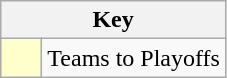<table class="wikitable" style="text-align: center;">
<tr>
<th colspan=2>Key</th>
</tr>
<tr>
<td style="background:#ffc; width:20px;"></td>
<td align=left>Teams to Playoffs</td>
</tr>
</table>
